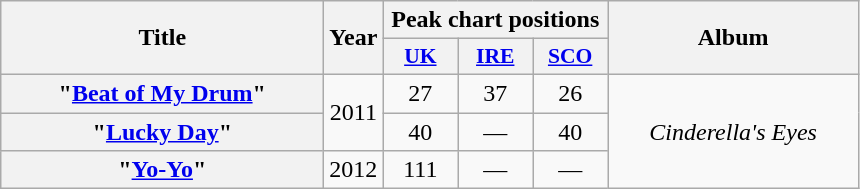<table class="wikitable plainrowheaders" style="text-align:center;">
<tr>
<th scope="col" rowspan="2" style="width:13em;">Title</th>
<th scope="col" rowspan="2">Year</th>
<th scope="col" colspan="3">Peak chart positions</th>
<th scope="col" rowspan="2" style="width:10em;">Album</th>
</tr>
<tr>
<th scope="col" style="width:3em;font-size:90%;"><a href='#'>UK</a><br></th>
<th scope="col" style="width:3em;font-size:90%;"><a href='#'>IRE</a><br></th>
<th scope="col" style="width:3em;font-size:90%;"><a href='#'>SCO</a><br></th>
</tr>
<tr>
<th scope="row">"<a href='#'>Beat of My Drum</a>"</th>
<td rowspan="2">2011</td>
<td>27</td>
<td>37</td>
<td>26</td>
<td rowspan="3"><em>Cinderella's Eyes</em></td>
</tr>
<tr>
<th scope="row">"<a href='#'>Lucky Day</a>"</th>
<td>40</td>
<td>—</td>
<td>40</td>
</tr>
<tr>
<th scope="row">"<a href='#'>Yo-Yo</a>"</th>
<td>2012</td>
<td>111</td>
<td>—</td>
<td>—</td>
</tr>
</table>
